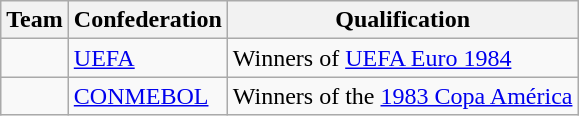<table class="wikitable">
<tr>
<th>Team</th>
<th>Confederation</th>
<th>Qualification</th>
</tr>
<tr>
<td></td>
<td><a href='#'>UEFA</a></td>
<td>Winners of <a href='#'>UEFA Euro 1984</a></td>
</tr>
<tr>
<td></td>
<td><a href='#'>CONMEBOL</a></td>
<td>Winners of the <a href='#'>1983 Copa América</a></td>
</tr>
</table>
